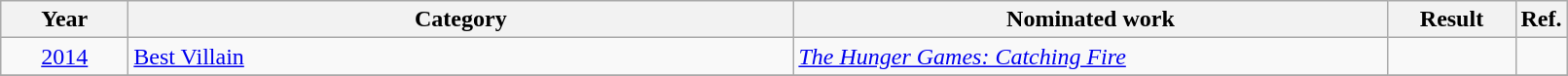<table class=wikitable>
<tr>
<th scope="col" style="width:5em;">Year</th>
<th scope="col" style="width:28em;">Category</th>
<th scope="col" style="width:25em;">Nominated work</th>
<th scope="col" style="width:5em;">Result</th>
<th>Ref.</th>
</tr>
<tr>
<td style="text-align:center;"><a href='#'>2014</a></td>
<td><a href='#'>Best Villain</a></td>
<td><em><a href='#'>The Hunger Games: Catching Fire</a></em></td>
<td></td>
<td align="center"></td>
</tr>
<tr>
</tr>
</table>
